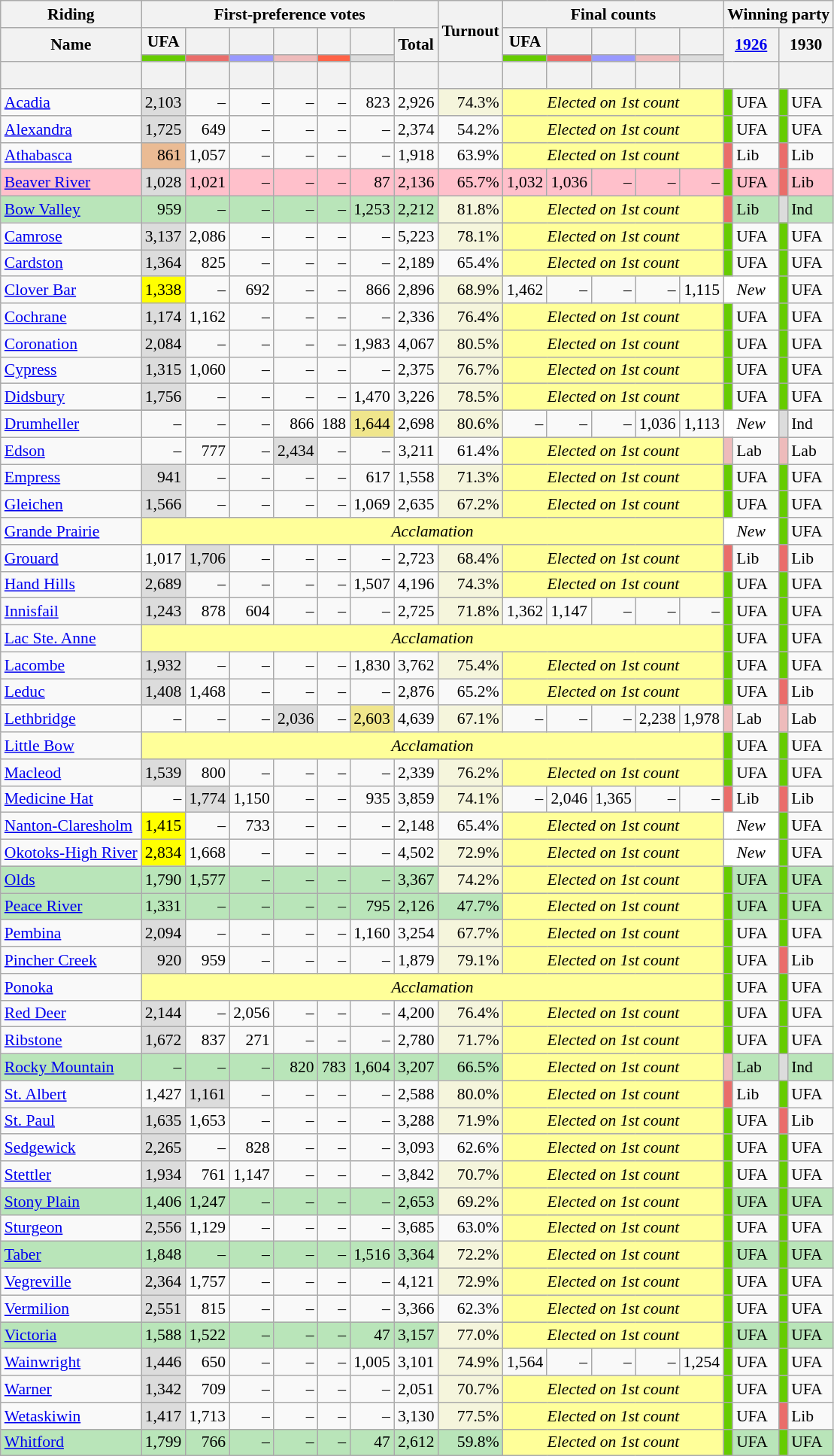<table class="wikitable sortable mw-collapsible" style="text-align:right; font-size:90%">
<tr>
<th scope="col">Riding</th>
<th scope="col" colspan="7">First-preference votes</th>
<th rowspan="3" scope="col">Turnout<br></th>
<th scope="col" colspan="5">Final counts</th>
<th colspan="4" scope="col">Winning party</th>
</tr>
<tr>
<th rowspan="2" scope="col">Name</th>
<th scope="col">UFA</th>
<th scope="col"></th>
<th scope="col"></th>
<th scope="col"></th>
<th scope="col"></th>
<th scope="col"></th>
<th rowspan="2" scope="col">Total</th>
<th scope="col">UFA</th>
<th scope="col"></th>
<th scope="col"></th>
<th scope="col"></th>
<th scope="col"></th>
<th colspan="2" rowspan="2" scope="col"><a href='#'>1926</a></th>
<th colspan="2" rowspan="2" scope="col">1930</th>
</tr>
<tr>
<th scope="col" style="background-color:#66CC00;"></th>
<th scope="col" style="background-color:#EA6D6A;"></th>
<th scope="col" style="background-color:#9999FF;"></th>
<th scope="col" style="background-color:#EEBBBB;"></th>
<th scope="col" style="background-color:#FF6347;"></th>
<th scope="col" style="background-color:#DCDCDC;"></th>
<th scope="col" style="background-color:#66CC00;"></th>
<th scope="col" style="background-color:#EA6D6A;"></th>
<th scope="col" style="background-color:#9999FF;"></th>
<th scope="col" style="background-color:#EEBBBB;"></th>
<th scope="col" style="background-color:#DCDCDC;"></th>
</tr>
<tr>
<th> </th>
<th></th>
<th></th>
<th></th>
<th></th>
<th></th>
<th></th>
<th></th>
<th></th>
<th></th>
<th></th>
<th></th>
<th></th>
<th></th>
<th colspan="2"></th>
<th colspan="2"></th>
</tr>
<tr>
<td style="text-align:left"><a href='#'>Acadia</a></td>
<td style="background-color:#DCDCDC;">2,103</td>
<td>–</td>
<td>–</td>
<td>–</td>
<td>–</td>
<td>823</td>
<td>2,926</td>
<td style="background-color:#F5F5DC;">74.3%</td>
<td colspan="5" style="background-color:#FFFF99;text-align:center;"><em>Elected on 1st count</em></td>
<td style="background-color:#66CC00;"></td>
<td style="text-align:left;">UFA</td>
<td style="background-color:#66CC00;"></td>
<td style="text-align:left;">UFA</td>
</tr>
<tr>
<td style="text-align:left"><a href='#'>Alexandra</a></td>
<td style="background-color:#DCDCDC;">1,725</td>
<td>649</td>
<td>–</td>
<td>–</td>
<td>–</td>
<td>–</td>
<td>2,374</td>
<td>54.2%</td>
<td colspan="5" style="background-color:#FFFF99;text-align:center;"><em>Elected on 1st count</em></td>
<td style="background-color:#66CC00;"></td>
<td style="text-align:left;">UFA</td>
<td style="background-color:#66CC00;"></td>
<td style="text-align:left;">UFA</td>
</tr>
<tr>
<td style="text-align:left"><a href='#'>Athabasca</a></td>
<td style="background-color:#EABB94;">861</td>
<td>1,057</td>
<td>–</td>
<td>–</td>
<td>–</td>
<td>–</td>
<td>1,918</td>
<td>63.9%</td>
<td colspan="5" style="background-color:#FFFF99;text-align:center;"><em>Elected on 1st count</em></td>
<td style="background-color:#EA6D6A;"></td>
<td style="text-align:left;">Lib</td>
<td style="background-color:#EA6D6A;"></td>
<td style="text-align:left;">Lib</td>
</tr>
<tr style="background-color:pink;">
<td style="text-align:left"><a href='#'>Beaver River</a></td>
<td style="background-color:#DCDCDC;">1,028</td>
<td>1,021</td>
<td>–</td>
<td>–</td>
<td>–</td>
<td>87</td>
<td>2,136</td>
<td>65.7%</td>
<td>1,032</td>
<td>1,036</td>
<td>–</td>
<td>–</td>
<td>–</td>
<td style="background-color:#66CC00;"></td>
<td style="text-align:left;">UFA</td>
<td style="background-color:#EA6D6A;"></td>
<td style="text-align:left;">Lib</td>
</tr>
<tr style="background-color:#B9E5B9;">
<td style="text-align:left"><a href='#'>Bow Valley</a></td>
<td>959</td>
<td>–</td>
<td>–</td>
<td>–</td>
<td>–</td>
<td>1,253</td>
<td>2,212</td>
<td style="background-color:#F5F5DC;">81.8%</td>
<td colspan="5" style="background-color:#FFFF99;text-align:center;"><em>Elected on 1st count</em></td>
<td style="background-color:#EA6D6A;"></td>
<td style="text-align:left;">Lib</td>
<td style="background-color:#DCDCDC;"></td>
<td style="text-align:left;">Ind</td>
</tr>
<tr>
<td style="text-align:left"><a href='#'>Camrose</a></td>
<td style="background-color:#DCDCDC;">3,137</td>
<td>2,086</td>
<td>–</td>
<td>–</td>
<td>–</td>
<td>–</td>
<td>5,223</td>
<td style="background-color:#F5F5DC;">78.1%</td>
<td colspan="5" style="background-color:#FFFF99;text-align:center;"><em>Elected on 1st count</em></td>
<td style="background-color:#66CC00;"></td>
<td style="text-align:left;">UFA</td>
<td style="background-color:#66CC00;"></td>
<td style="text-align:left;">UFA</td>
</tr>
<tr>
<td style="text-align:left"><a href='#'>Cardston</a></td>
<td style="background-color:#DCDCDC;">1,364</td>
<td>825</td>
<td>–</td>
<td>–</td>
<td>–</td>
<td>–</td>
<td>2,189</td>
<td>65.4%</td>
<td colspan="5" style="background-color:#FFFF99;text-align:center;"><em>Elected on 1st count</em></td>
<td style="background-color:#66CC00;"></td>
<td style="text-align:left;">UFA</td>
<td style="background-color:#66CC00;"></td>
<td style="text-align:left;">UFA</td>
</tr>
<tr>
<td style="text-align:left"><a href='#'>Clover Bar</a></td>
<td style="background-color:#FFFF00;">1,338</td>
<td>–</td>
<td>692</td>
<td>–</td>
<td>–</td>
<td>866</td>
<td>2,896</td>
<td style="background-color:#F5F5DC;">68.9%</td>
<td>1,462</td>
<td>–</td>
<td>–</td>
<td>–</td>
<td>1,115</td>
<td colspan="2" style="background-color:#FFFFFF; text-align:center;"><em>New</em></td>
<td style="background-color:#66CC00;"></td>
<td style="text-align:left;">UFA</td>
</tr>
<tr>
<td style="text-align:left"><a href='#'>Cochrane</a></td>
<td style="background-color:#DCDCDC;">1,174</td>
<td>1,162</td>
<td>–</td>
<td>–</td>
<td>–</td>
<td>–</td>
<td>2,336</td>
<td style="background-color:#F5F5DC;">76.4%</td>
<td colspan="5" style="background-color:#FFFF99;text-align:center;"><em>Elected on 1st count</em></td>
<td style="background-color:#66CC00;"></td>
<td style="text-align:left;">UFA</td>
<td style="background-color:#66CC00;"></td>
<td style="text-align:left;">UFA</td>
</tr>
<tr>
<td style="text-align:left"><a href='#'>Coronation</a></td>
<td style="background-color:#DCDCDC;">2,084</td>
<td>–</td>
<td>–</td>
<td>–</td>
<td>–</td>
<td>1,983</td>
<td>4,067</td>
<td style="background-color:#F5F5DC;">80.5%</td>
<td colspan="5" style="background-color:#FFFF99;text-align:center;"><em>Elected on 1st count</em></td>
<td style="background-color:#66CC00;"></td>
<td style="text-align:left;">UFA</td>
<td style="background-color:#66CC00;"></td>
<td style="text-align:left;">UFA</td>
</tr>
<tr>
<td style="text-align:left"><a href='#'>Cypress</a></td>
<td style="background-color:#DCDCDC;">1,315</td>
<td>1,060</td>
<td>–</td>
<td>–</td>
<td>–</td>
<td>–</td>
<td>2,375</td>
<td style="background-color:#F5F5DC;">76.7%</td>
<td colspan="5" style="background-color:#FFFF99;text-align:center;"><em>Elected on 1st count</em></td>
<td style="background-color:#66CC00;"></td>
<td style="text-align:left;">UFA</td>
<td style="background-color:#66CC00;"></td>
<td style="text-align:left;">UFA</td>
</tr>
<tr>
<td style="text-align:left"><a href='#'>Didsbury</a></td>
<td style="background-color:#DCDCDC;">1,756</td>
<td>–</td>
<td>–</td>
<td>–</td>
<td>–</td>
<td>1,470</td>
<td>3,226</td>
<td style="background-color:#F5F5DC;">78.5%</td>
<td colspan="5" style="background-color:#FFFF99;text-align:center;"><em>Elected on 1st count</em></td>
<td style="background-color:#66CC00;"></td>
<td style="text-align:left;">UFA</td>
<td style="background-color:#66CC00;"></td>
<td style="text-align:left;">UFA</td>
</tr>
<tr style="background-color:#B9E5B9;">
</tr>
<tr>
<td style="text-align:left"><a href='#'>Drumheller</a></td>
<td>–</td>
<td>–</td>
<td>–</td>
<td>866</td>
<td>188</td>
<td style="background-color:#F0E68C;">1,644</td>
<td>2,698</td>
<td style="background-color:#F5F5DC;">80.6%</td>
<td>–</td>
<td>–</td>
<td>–</td>
<td>1,036</td>
<td>1,113</td>
<td colspan="2" style="background-color:#FFFFFF; text-align:center;"><em>New</em></td>
<td style="background-color:#DCDCDC;"></td>
<td style="text-align:left;">Ind</td>
</tr>
<tr>
<td style="text-align:left"><a href='#'>Edson</a></td>
<td>–</td>
<td>777</td>
<td>–</td>
<td style="background-color:#DCDCDC;">2,434</td>
<td>–</td>
<td>–</td>
<td>3,211</td>
<td>61.4%</td>
<td colspan="5" style="background-color:#FFFF99;text-align:center;"><em>Elected on 1st count</em></td>
<td style="background-color:#EEBBBB;"></td>
<td style="text-align:left;">Lab</td>
<td style="background-color:#EEBBBB;"></td>
<td style="text-align:left;">Lab</td>
</tr>
<tr>
<td style="text-align:left"><a href='#'>Empress</a></td>
<td style="background-color:#DCDCDC;">941</td>
<td>–</td>
<td>–</td>
<td>–</td>
<td>–</td>
<td>617</td>
<td>1,558</td>
<td style="background-color:#F5F5DC;">71.3%</td>
<td colspan="5" style="background-color:#FFFF99;text-align:center;"><em>Elected on 1st count</em></td>
<td style="background-color:#66CC00;"></td>
<td style="text-align:left;">UFA</td>
<td style="background-color:#66CC00;"></td>
<td style="text-align:left;">UFA</td>
</tr>
<tr>
<td style="text-align:left"><a href='#'>Gleichen</a></td>
<td style="background-color:#DCDCDC;">1,566</td>
<td>–</td>
<td>–</td>
<td>–</td>
<td>–</td>
<td>1,069</td>
<td>2,635</td>
<td style="background-color:#F5F5DC;">67.2%</td>
<td colspan="5" style="background-color:#FFFF99;text-align:center;"><em>Elected on 1st count</em></td>
<td style="background-color:#66CC00;"></td>
<td style="text-align:left;">UFA</td>
<td style="background-color:#66CC00;"></td>
<td style="text-align:left;">UFA</td>
</tr>
<tr>
<td style="text-align:left"><a href='#'>Grande Prairie</a></td>
<td colspan="13" style="background-color:#FFFF99;text-align:center;"><em>Acclamation</em></td>
<td colspan="2" style="background-color:#FFFFFF; text-align:center;"><em>New</em></td>
<td style="background-color:#66CC00;"></td>
<td style="text-align:left;">UFA</td>
</tr>
<tr>
<td style="text-align:left"><a href='#'>Grouard</a></td>
<td>1,017</td>
<td style="background-color:#DCDCDC;">1,706</td>
<td>–</td>
<td>–</td>
<td>–</td>
<td>–</td>
<td>2,723</td>
<td style="background-color:#F5F5DC;">68.4%</td>
<td colspan="5" style="background-color:#FFFF99;text-align:center;"><em>Elected on 1st count</em></td>
<td style="background-color:#EA6D6A;"></td>
<td style="text-align:left;">Lib</td>
<td style="background-color:#EA6D6A;"></td>
<td style="text-align:left;">Lib</td>
</tr>
<tr>
<td style="text-align:left"><a href='#'>Hand Hills</a></td>
<td style="background-color:#DCDCDC;">2,689</td>
<td>–</td>
<td>–</td>
<td>–</td>
<td>–</td>
<td>1,507</td>
<td>4,196</td>
<td style="background-color:#F5F5DC;">74.3%</td>
<td colspan="5" style="background-color:#FFFF99;text-align:center;"><em>Elected on 1st count</em></td>
<td style="background-color:#66CC00;"></td>
<td style="text-align:left;">UFA</td>
<td style="background-color:#66CC00;"></td>
<td style="text-align:left;">UFA</td>
</tr>
<tr>
<td style="text-align:left"><a href='#'>Innisfail</a></td>
<td style="background-color:#DCDCDC;">1,243</td>
<td>878</td>
<td>604</td>
<td>–</td>
<td>–</td>
<td>–</td>
<td>2,725</td>
<td style="background-color:#F5F5DC;">71.8%</td>
<td>1,362</td>
<td>1,147</td>
<td>–</td>
<td>–</td>
<td>–</td>
<td style="background-color:#66CC00;"></td>
<td style="text-align:left;">UFA</td>
<td style="background-color:#66CC00;"></td>
<td style="text-align:left;">UFA</td>
</tr>
<tr>
<td style="text-align:left"><a href='#'>Lac Ste. Anne</a></td>
<td colspan="13" style="background-color:#FFFF99;text-align:center;"><em>Acclamation</em></td>
<td style="background-color:#66CC00;"></td>
<td style="text-align:left;">UFA</td>
<td style="background-color:#66CC00;"></td>
<td style="text-align:left;">UFA</td>
</tr>
<tr>
<td style="text-align:left"><a href='#'>Lacombe</a></td>
<td style="background-color:#DCDCDC;">1,932</td>
<td>–</td>
<td>–</td>
<td>–</td>
<td>–</td>
<td>1,830</td>
<td>3,762</td>
<td style="background-color:#F5F5DC;">75.4%</td>
<td colspan="5" style="background-color:#FFFF99;text-align:center;"><em>Elected on 1st count</em></td>
<td style="background-color:#66CC00;"></td>
<td style="text-align:left;">UFA</td>
<td style="background-color:#66CC00;"></td>
<td style="text-align:left;">UFA</td>
</tr>
<tr>
<td style="text-align:left"><a href='#'>Leduc</a></td>
<td style="background-color:#DCDCDC;">1,408</td>
<td>1,468</td>
<td>–</td>
<td>–</td>
<td>–</td>
<td>–</td>
<td>2,876</td>
<td>65.2%</td>
<td colspan="5" style="background-color:#FFFF99;text-align:center;"><em>Elected on 1st count</em></td>
<td style="background-color:#66CC00;"></td>
<td style="text-align:left;">UFA</td>
<td style="background-color:#EA6D6A;"></td>
<td style="text-align:left;">Lib</td>
</tr>
<tr>
<td style="text-align:left"><a href='#'>Lethbridge</a></td>
<td>–</td>
<td>–</td>
<td>–</td>
<td style="background-color:#DCDCDC;">2,036</td>
<td>–</td>
<td style="background-color:#F0E68C;">2,603</td>
<td>4,639</td>
<td style="background-color:#F5F5DC;">67.1%</td>
<td>–</td>
<td>–</td>
<td>–</td>
<td>2,238</td>
<td>1,978</td>
<td style="background-color:#EEBBBB;"></td>
<td style="text-align:left;">Lab</td>
<td style="background-color:#EEBBBB;"></td>
<td style="text-align:left;">Lab</td>
</tr>
<tr>
<td style="text-align:left"><a href='#'>Little Bow</a></td>
<td colspan="13" style="background-color:#FFFF99;text-align:center;"><em>Acclamation</em></td>
<td style="background-color:#66CC00;"></td>
<td style="text-align:left;">UFA</td>
<td style="background-color:#66CC00;"></td>
<td style="text-align:left;">UFA</td>
</tr>
<tr>
<td style="text-align:left"><a href='#'>Macleod</a></td>
<td style="background-color:#DCDCDC;">1,539</td>
<td>800</td>
<td>–</td>
<td>–</td>
<td>–</td>
<td>–</td>
<td>2,339</td>
<td style="background-color:#F5F5DC;">76.2%</td>
<td colspan="5" style="background-color:#FFFF99;text-align:center;"><em>Elected on 1st count</em></td>
<td style="background-color:#66CC00;"></td>
<td style="text-align:left;">UFA</td>
<td style="background-color:#66CC00;"></td>
<td style="text-align:left;">UFA</td>
</tr>
<tr>
<td style="text-align:left"><a href='#'>Medicine Hat</a></td>
<td>–</td>
<td style="background-color:#DCDCDC;">1,774</td>
<td>1,150</td>
<td>–</td>
<td>–</td>
<td>935</td>
<td>3,859</td>
<td style="background-color:#F5F5DC;">74.1%</td>
<td>–</td>
<td>2,046</td>
<td>1,365</td>
<td>–</td>
<td>–</td>
<td style="background-color:#EA6D6A;"></td>
<td style="text-align:left;">Lib</td>
<td style="background-color:#EA6D6A;"></td>
<td style="text-align:left;">Lib</td>
</tr>
<tr>
<td style="text-align:left"><a href='#'>Nanton-Claresholm</a></td>
<td style="background-color:#FFFF00;">1,415</td>
<td>–</td>
<td>733</td>
<td>–</td>
<td>–</td>
<td>–</td>
<td>2,148</td>
<td>65.4%</td>
<td colspan="5" style="background-color:#FFFF99;text-align:center;"><em>Elected on 1st count</em></td>
<td colspan="2" style="background-color:#FFFFFF; text-align:center;"><em>New</em></td>
<td style="background-color:#66CC00;"></td>
<td style="text-align:left;">UFA</td>
</tr>
<tr>
<td style="text-align:left"><a href='#'>Okotoks-High River</a></td>
<td style="background-color:#FFFF00;">2,834</td>
<td>1,668</td>
<td>–</td>
<td>–</td>
<td>–</td>
<td>–</td>
<td>4,502</td>
<td style="background-color:#F5F5DC;">72.9%</td>
<td colspan="5" style="background-color:#FFFF99;text-align:center;"><em>Elected on 1st count</em></td>
<td colspan="2" style="background-color:#FFFFFF; text-align:center;"><em>New</em></td>
<td style="background-color:#66CC00;"></td>
<td style="text-align:left;">UFA</td>
</tr>
<tr style="background-color:#B9E5B9;">
<td style="text-align:left"><a href='#'>Olds</a></td>
<td>1,790</td>
<td>1,577</td>
<td>–</td>
<td>–</td>
<td>–</td>
<td>–</td>
<td>3,367</td>
<td style="background-color:#F5F5DC;">74.2%</td>
<td colspan="5" style="background-color:#FFFF99;text-align:center;"><em>Elected on 1st count</em></td>
<td style="background-color:#66CC00;"></td>
<td style="text-align:left;">UFA</td>
<td style="background-color:#66CC00;"></td>
<td style="text-align:left;">UFA</td>
</tr>
<tr style="background-color:#B9E5B9;">
<td style="text-align:left"><a href='#'>Peace River</a></td>
<td>1,331</td>
<td>–</td>
<td>–</td>
<td>–</td>
<td>–</td>
<td>795</td>
<td>2,126</td>
<td>47.7%</td>
<td colspan="5" style="background-color:#FFFF99;text-align:center;"><em>Elected on 1st count</em></td>
<td style="background-color:#66CC00;"></td>
<td style="text-align:left;">UFA</td>
<td style="background-color:#66CC00;"></td>
<td style="text-align:left;">UFA</td>
</tr>
<tr>
<td style="text-align:left"><a href='#'>Pembina</a></td>
<td style="background-color:#DCDCDC;">2,094</td>
<td>–</td>
<td>–</td>
<td>–</td>
<td>–</td>
<td>1,160</td>
<td>3,254</td>
<td style="background-color:#F5F5DC;">67.7%</td>
<td colspan="5" style="background-color:#FFFF99;text-align:center;"><em>Elected on 1st count</em></td>
<td style="background-color:#66CC00;"></td>
<td style="text-align:left;">UFA</td>
<td style="background-color:#66CC00;"></td>
<td style="text-align:left;">UFA</td>
</tr>
<tr>
<td style="text-align:left"><a href='#'>Pincher Creek</a></td>
<td style="background-color:#DCDCDC;">920</td>
<td>959</td>
<td>–</td>
<td>–</td>
<td>–</td>
<td>–</td>
<td>1,879</td>
<td style="background-color:#F5F5DC;">79.1%</td>
<td colspan="5" style="background-color:#FFFF99;text-align:center;"><em>Elected on 1st count</em></td>
<td style="background-color:#66CC00;"></td>
<td style="text-align:left;">UFA</td>
<td style="background-color:#EA6D6A;"></td>
<td style="text-align:left;">Lib</td>
</tr>
<tr>
<td style="text-align:left"><a href='#'>Ponoka</a></td>
<td colspan="13" style="background-color:#FFFF99;text-align:center;"><em>Acclamation</em></td>
<td style="background-color:#66CC00;"></td>
<td style="text-align:left;">UFA</td>
<td style="background-color:#66CC00;"></td>
<td style="text-align:left;">UFA</td>
</tr>
<tr>
<td style="text-align:left"><a href='#'>Red Deer</a></td>
<td style="background-color:#DCDCDC;">2,144</td>
<td>–</td>
<td>2,056</td>
<td>–</td>
<td>–</td>
<td>–</td>
<td>4,200</td>
<td style="background-color:#F5F5DC;">76.4%</td>
<td colspan="5" style="background-color:#FFFF99;text-align:center;"><em>Elected on 1st count</em></td>
<td style="background-color:#66CC00;"></td>
<td style="text-align:left;">UFA</td>
<td style="background-color:#66CC00;"></td>
<td style="text-align:left;">UFA</td>
</tr>
<tr>
<td style="text-align:left"><a href='#'>Ribstone</a></td>
<td style="background-color:#DCDCDC;">1,672</td>
<td>837</td>
<td>271</td>
<td>–</td>
<td>–</td>
<td>–</td>
<td>2,780</td>
<td style="background-color:#F5F5DC;">71.7%</td>
<td colspan="5" style="background-color:#FFFF99;text-align:center;"><em>Elected on 1st count</em></td>
<td style="background-color:#66CC00;"></td>
<td style="text-align:left;">UFA</td>
<td style="background-color:#66CC00;"></td>
<td style="text-align:left;">UFA</td>
</tr>
<tr style="background-color:#B9E5B9;">
<td style="text-align:left"><a href='#'>Rocky Mountain</a></td>
<td>–</td>
<td>–</td>
<td>–</td>
<td>820</td>
<td>783</td>
<td>1,604</td>
<td>3,207</td>
<td>66.5%</td>
<td colspan="5" style="background-color:#FFFF99;text-align:center;"><em>Elected on 1st count</em></td>
<td style="background-color:#EEBBBB;"></td>
<td style="text-align:left;">Lab</td>
<td style="background-color:#DCDCDC;"></td>
<td style="text-align:left;">Ind</td>
</tr>
<tr>
<td style="text-align:left"><a href='#'>St. Albert</a></td>
<td>1,427</td>
<td style="background-color:#DCDCDC;">1,161</td>
<td>–</td>
<td>–</td>
<td>–</td>
<td>–</td>
<td>2,588</td>
<td style="background-color:#F5F5DC;">80.0%</td>
<td colspan="5" style="background-color:#FFFF99;text-align:center;"><em>Elected on 1st count</em></td>
<td style="background-color:#EA6D6A;"></td>
<td style="text-align:left;">Lib</td>
<td style="background-color:#66CC00;"></td>
<td style="text-align:left;">UFA</td>
</tr>
<tr>
<td style="text-align:left"><a href='#'>St. Paul</a></td>
<td style="background-color:#DCDCDC;">1,635</td>
<td>1,653</td>
<td>–</td>
<td>–</td>
<td>–</td>
<td>–</td>
<td>3,288</td>
<td style="background-color:#F5F5DC;">71.9%</td>
<td colspan="5" style="background-color:#FFFF99;text-align:center;"><em>Elected on 1st count</em></td>
<td style="background-color:#66CC00;"></td>
<td style="text-align:left;">UFA</td>
<td style="background-color:#EA6D6A;"></td>
<td style="text-align:left;">Lib</td>
</tr>
<tr>
<td style="text-align:left"><a href='#'>Sedgewick</a></td>
<td style="background-color:#DCDCDC;">2,265</td>
<td>–</td>
<td>828</td>
<td>–</td>
<td>–</td>
<td>–</td>
<td>3,093</td>
<td>62.6%</td>
<td colspan="5" style="background-color:#FFFF99;text-align:center;"><em>Elected on 1st count</em></td>
<td style="background-color:#66CC00;"></td>
<td style="text-align:left;">UFA</td>
<td style="background-color:#66CC00;"></td>
<td style="text-align:left;">UFA</td>
</tr>
<tr>
<td style="text-align:left"><a href='#'>Stettler</a></td>
<td style="background-color:#DCDCDC;">1,934</td>
<td>761</td>
<td>1,147</td>
<td>–</td>
<td>–</td>
<td>–</td>
<td>3,842</td>
<td style="background-color:#F5F5DC;">70.7%</td>
<td colspan="5" style="background-color:#FFFF99;text-align:center;"><em>Elected on 1st count</em></td>
<td style="background-color:#66CC00;"></td>
<td style="text-align:left;">UFA</td>
<td style="background-color:#66CC00;"></td>
<td style="text-align:left;">UFA</td>
</tr>
<tr style="background-color:#B9E5B9;">
<td style="text-align:left"><a href='#'>Stony Plain</a></td>
<td>1,406</td>
<td>1,247</td>
<td>–</td>
<td>–</td>
<td>–</td>
<td>–</td>
<td>2,653</td>
<td style="background-color:#F5F5DC;">69.2%</td>
<td colspan="5" style="background-color:#FFFF99;text-align:center;"><em>Elected on 1st count</em></td>
<td style="background-color:#66CC00;"></td>
<td style="text-align:left;">UFA</td>
<td style="background-color:#66CC00;"></td>
<td style="text-align:left;">UFA</td>
</tr>
<tr>
<td style="text-align:left"><a href='#'>Sturgeon</a></td>
<td style="background-color:#DCDCDC;">2,556</td>
<td>1,129</td>
<td>–</td>
<td>–</td>
<td>–</td>
<td>–</td>
<td>3,685</td>
<td>63.0%</td>
<td colspan="5" style="background-color:#FFFF99;text-align:center;"><em>Elected on 1st count</em></td>
<td style="background-color:#66CC00;"></td>
<td style="text-align:left;">UFA</td>
<td style="background-color:#66CC00;"></td>
<td style="text-align:left;">UFA</td>
</tr>
<tr style="background-color:#B9E5B9;">
<td style="text-align:left"><a href='#'>Taber</a></td>
<td>1,848</td>
<td>–</td>
<td>–</td>
<td>–</td>
<td>–</td>
<td>1,516</td>
<td>3,364</td>
<td style="background-color:#F5F5DC;">72.2%</td>
<td colspan="5" style="background-color:#FFFF99;text-align:center;"><em>Elected on 1st count</em></td>
<td style="background-color:#66CC00;"></td>
<td style="text-align:left;">UFA</td>
<td style="background-color:#66CC00;"></td>
<td style="text-align:left;">UFA</td>
</tr>
<tr>
<td style="text-align:left"><a href='#'>Vegreville</a></td>
<td style="background-color:#DCDCDC;">2,364</td>
<td>1,757</td>
<td>–</td>
<td>–</td>
<td>–</td>
<td>–</td>
<td>4,121</td>
<td style="background-color:#F5F5DC;">72.9%</td>
<td colspan="5" style="background-color:#FFFF99;text-align:center;"><em>Elected on 1st count</em></td>
<td style="background-color:#66CC00;"></td>
<td style="text-align:left;">UFA</td>
<td style="background-color:#66CC00;"></td>
<td style="text-align:left;">UFA</td>
</tr>
<tr>
<td style="text-align:left"><a href='#'>Vermilion</a></td>
<td style="background-color:#DCDCDC;">2,551</td>
<td>815</td>
<td>–</td>
<td>–</td>
<td>–</td>
<td>–</td>
<td>3,366</td>
<td>62.3%</td>
<td colspan="5" style="background-color:#FFFF99;text-align:center;"><em>Elected on 1st count</em></td>
<td style="background-color:#66CC00;"></td>
<td style="text-align:left;">UFA</td>
<td style="background-color:#66CC00;"></td>
<td style="text-align:left;">UFA</td>
</tr>
<tr style="background-color:#B9E5B9;">
<td style="text-align:left"><a href='#'>Victoria</a></td>
<td>1,588</td>
<td>1,522</td>
<td>–</td>
<td>–</td>
<td>–</td>
<td>47</td>
<td>3,157</td>
<td style="background-color:#F5F5DC;">77.0%</td>
<td colspan="5" style="background-color:#FFFF99;text-align:center;"><em>Elected on 1st count</em></td>
<td style="background-color:#66CC00;"></td>
<td style="text-align:left;">UFA</td>
<td style="background-color:#66CC00;"></td>
<td style="text-align:left;">UFA</td>
</tr>
<tr>
<td style="text-align:left"><a href='#'>Wainwright</a></td>
<td style="background-color:#DCDCDC;">1,446</td>
<td>650</td>
<td>–</td>
<td>–</td>
<td>–</td>
<td>1,005</td>
<td>3,101</td>
<td style="background-color:#F5F5DC;">74.9%</td>
<td>1,564</td>
<td>–</td>
<td>–</td>
<td>–</td>
<td>1,254</td>
<td style="background-color:#66CC00;"></td>
<td style="text-align:left;">UFA</td>
<td style="background-color:#66CC00;"></td>
<td style="text-align:left;">UFA</td>
</tr>
<tr>
<td style="text-align:left"><a href='#'>Warner</a></td>
<td style="background-color:#DCDCDC;">1,342</td>
<td>709</td>
<td>–</td>
<td>–</td>
<td>–</td>
<td>–</td>
<td>2,051</td>
<td style="background-color:#F5F5DC;">70.7%</td>
<td colspan="5" style="background-color:#FFFF99;text-align:center;"><em>Elected on 1st count</em></td>
<td style="background-color:#66CC00;"></td>
<td style="text-align:left;">UFA</td>
<td style="background-color:#66CC00;"></td>
<td style="text-align:left;">UFA</td>
</tr>
<tr>
<td style="text-align:left"><a href='#'>Wetaskiwin</a></td>
<td style="background-color:#DCDCDC;">1,417</td>
<td>1,713</td>
<td>–</td>
<td>–</td>
<td>–</td>
<td>–</td>
<td>3,130</td>
<td style="background-color:#F5F5DC;">77.5%</td>
<td colspan="5" style="background-color:#FFFF99;text-align:center;"><em>Elected on 1st count</em></td>
<td style="background-color:#66CC00;"></td>
<td style="text-align:left;">UFA</td>
<td style="background-color:#EA6D6A;"></td>
<td style="text-align:left;">Lib</td>
</tr>
<tr style="background-color:#B9E5B9;">
<td style="text-align:left"><a href='#'>Whitford</a></td>
<td>1,799</td>
<td>766</td>
<td>–</td>
<td>–</td>
<td>–</td>
<td>47</td>
<td>2,612</td>
<td>59.8%</td>
<td colspan="5" style="background-color:#FFFF99;text-align:center;"><em>Elected on 1st count</em></td>
<td style="background-color:#66CC00;"></td>
<td style="text-align:left;">UFA</td>
<td style="background-color:#66CC00;"></td>
<td style="text-align:left;">UFA</td>
</tr>
</table>
